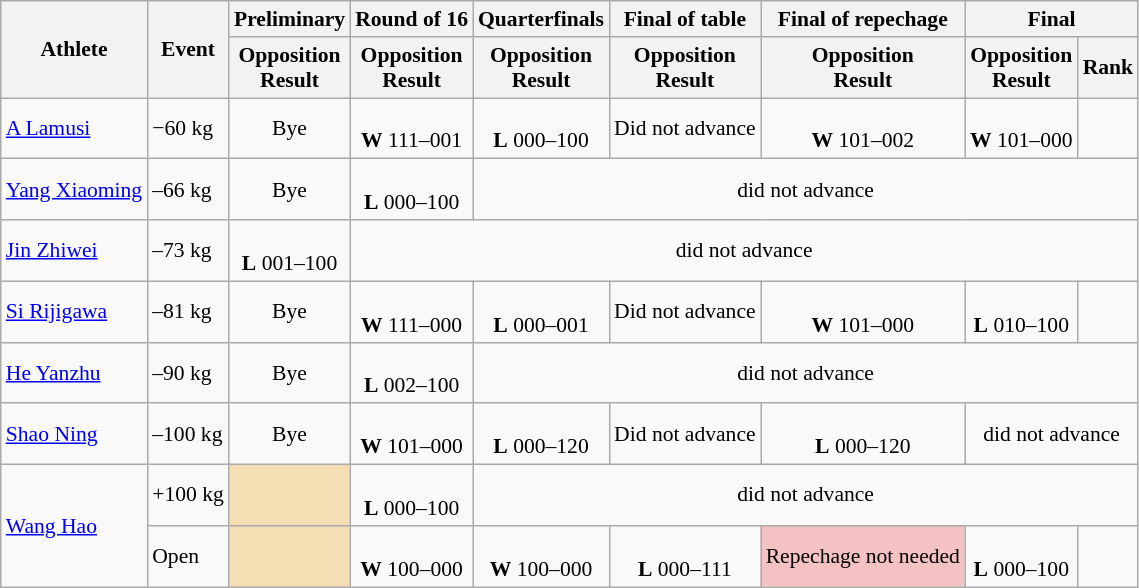<table class=wikitable style="font-size:90%">
<tr>
<th rowspan=2>Athlete</th>
<th rowspan=2>Event</th>
<th>Preliminary</th>
<th>Round of 16</th>
<th>Quarterfinals</th>
<th>Final of table</th>
<th>Final of repechage</th>
<th colspan=2>Final</th>
</tr>
<tr>
<th>Opposition<br>Result</th>
<th>Opposition<br>Result</th>
<th>Opposition<br>Result</th>
<th>Opposition<br>Result</th>
<th>Opposition<br>Result</th>
<th>Opposition<br>Result</th>
<th>Rank</th>
</tr>
<tr>
<td><a href='#'>A Lamusi</a></td>
<td>−60 kg</td>
<td align=center>Bye</td>
<td align=center><br><strong>W</strong> 111–001</td>
<td align=center><br><strong>L</strong> 000–100</td>
<td align=center>Did not advance</td>
<td align=center><br><strong>W</strong> 101–002</td>
<td align=center><br><strong>W</strong> 101–000</td>
<td align=center></td>
</tr>
<tr>
<td><a href='#'>Yang Xiaoming</a></td>
<td>–66 kg</td>
<td align=center>Bye</td>
<td align=center><br><strong>L</strong> 000–100</td>
<td style="text-align:center;" colspan="5">did not advance</td>
</tr>
<tr>
<td><a href='#'>Jin Zhiwei</a></td>
<td>–73 kg</td>
<td align=center><br><strong>L</strong> 001–100</td>
<td style="text-align:center;" colspan="6">did not advance</td>
</tr>
<tr>
<td><a href='#'>Si Rijigawa</a></td>
<td>–81 kg</td>
<td align=center>Bye</td>
<td align=center><br><strong>W</strong> 111–000</td>
<td align=center><br><strong>L</strong> 000–001</td>
<td align=center>Did not advance</td>
<td align=center><br><strong>W</strong> 101–000</td>
<td align=center><br><strong>L</strong> 010–100</td>
<td></td>
</tr>
<tr>
<td><a href='#'>He Yanzhu</a></td>
<td>–90 kg</td>
<td align=center>Bye</td>
<td align=center><br><strong>L</strong> 002–100</td>
<td style="text-align:center;" colspan="5">did not advance</td>
</tr>
<tr>
<td><a href='#'>Shao Ning</a></td>
<td>–100 kg</td>
<td align=center>Bye</td>
<td align=center><br><strong>W</strong> 101–000</td>
<td align=center><br><strong>L</strong> 000–120</td>
<td align=center>Did not advance</td>
<td align=center><br><strong>L</strong> 000–120</td>
<td style="text-align:center;" colspan="2">did not advance</td>
</tr>
<tr>
<td rowspan=2><a href='#'>Wang Hao</a></td>
<td align=center>+100 kg</td>
<td style="background:wheat;"></td>
<td align=center><br><strong>L</strong> 000–100</td>
<td style="text-align:center;" colspan="5">did not advance</td>
</tr>
<tr>
<td>Open</td>
<td style="background:wheat;"></td>
<td align=center><br><strong>W</strong> 100–000</td>
<td align=center><br><strong>W</strong> 100–000</td>
<td align=center><br><strong>L</strong> 000–111</td>
<td style="background:#f4c2c2; text-align:center;">Repechage not needed</td>
<td align=center><br><strong>L</strong> 000–100</td>
<td></td>
</tr>
</table>
